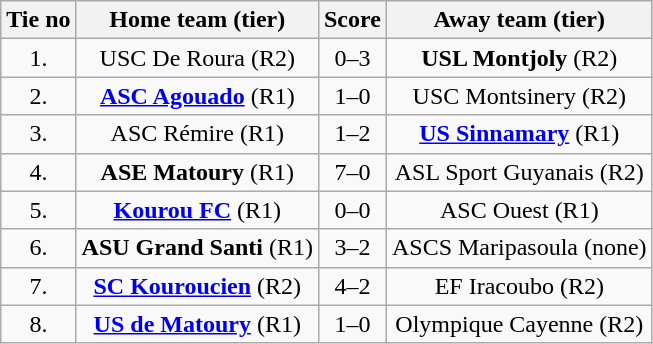<table class="wikitable" style="text-align: center">
<tr>
<th>Tie no</th>
<th>Home team (tier)</th>
<th>Score</th>
<th>Away team (tier)</th>
</tr>
<tr>
<td>1.</td>
<td> USC De Roura (R2)</td>
<td>0–3</td>
<td><strong>USL Montjoly</strong> (R2) </td>
</tr>
<tr>
<td>2.</td>
<td> <strong><a href='#'>ASC Agouado</a></strong> (R1)</td>
<td>1–0</td>
<td>USC Montsinery (R2) </td>
</tr>
<tr>
<td>3.</td>
<td> ASC Rémire (R1)</td>
<td>1–2</td>
<td><strong><a href='#'>US Sinnamary</a></strong> (R1) </td>
</tr>
<tr>
<td>4.</td>
<td> <strong>ASE Matoury</strong> (R1)</td>
<td>7–0</td>
<td>ASL Sport Guyanais (R2) </td>
</tr>
<tr>
<td>5.</td>
<td> <strong><a href='#'>Kourou FC</a></strong> (R1)</td>
<td>0–0 </td>
<td>ASC Ouest (R1) </td>
</tr>
<tr>
<td>6.</td>
<td> <strong>ASU Grand Santi</strong> (R1)</td>
<td>3–2</td>
<td>ASCS Maripasoula (none) </td>
</tr>
<tr>
<td>7.</td>
<td> <strong><a href='#'>SC Kouroucien</a></strong> (R2)</td>
<td>4–2</td>
<td>EF Iracoubo (R2) </td>
</tr>
<tr>
<td>8.</td>
<td> <strong><a href='#'>US de Matoury</a></strong> (R1)</td>
<td>1–0</td>
<td>Olympique Cayenne (R2) </td>
</tr>
</table>
